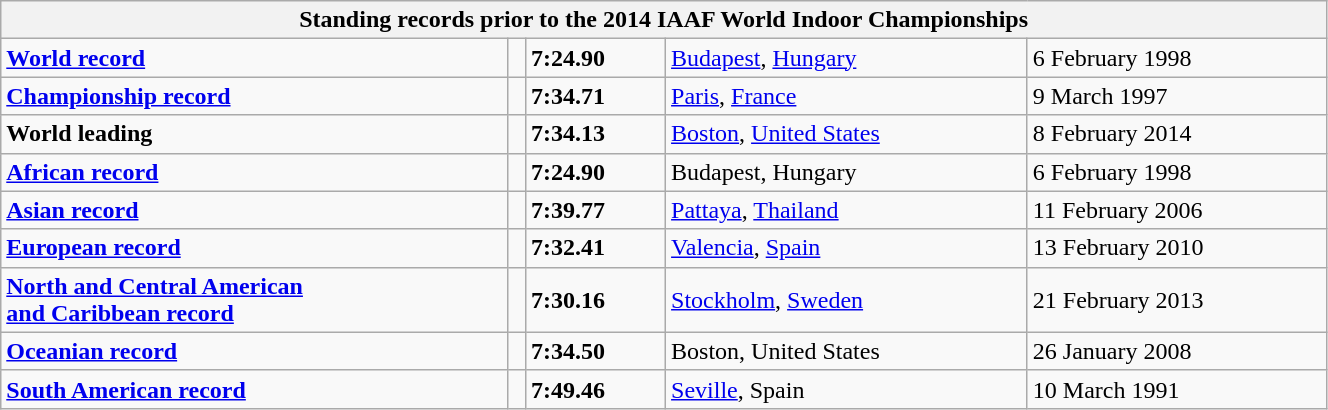<table class="wikitable" width=70%>
<tr>
<th colspan="5">Standing records prior to the 2014 IAAF World Indoor Championships</th>
</tr>
<tr>
<td><strong><a href='#'>World record</a></strong></td>
<td></td>
<td><strong>7:24.90</strong></td>
<td><a href='#'>Budapest</a>, <a href='#'>Hungary</a></td>
<td>6 February 1998</td>
</tr>
<tr>
<td><strong><a href='#'>Championship record</a></strong></td>
<td></td>
<td><strong>7:34.71</strong></td>
<td><a href='#'>Paris</a>, <a href='#'>France</a></td>
<td>9 March 1997</td>
</tr>
<tr>
<td><strong>World leading</strong></td>
<td></td>
<td><strong>7:34.13 </strong></td>
<td><a href='#'>Boston</a>, <a href='#'>United States</a></td>
<td>8 February 2014</td>
</tr>
<tr>
<td><strong><a href='#'>African record</a></strong></td>
<td></td>
<td><strong>7:24.90</strong></td>
<td>Budapest, Hungary</td>
<td>6 February 1998</td>
</tr>
<tr>
<td><strong><a href='#'>Asian record</a></strong></td>
<td></td>
<td><strong>7:39.77</strong></td>
<td><a href='#'>Pattaya</a>, <a href='#'>Thailand</a></td>
<td>11 February 2006</td>
</tr>
<tr>
<td><strong><a href='#'>European record</a></strong></td>
<td></td>
<td><strong>7:32.41</strong></td>
<td><a href='#'>Valencia</a>, <a href='#'>Spain</a></td>
<td>13 February 2010</td>
</tr>
<tr>
<td><strong><a href='#'>North and Central American <br>and Caribbean record</a></strong></td>
<td></td>
<td><strong>7:30.16 </strong></td>
<td><a href='#'>Stockholm</a>, <a href='#'>Sweden</a></td>
<td>21 February 2013</td>
</tr>
<tr>
<td><strong><a href='#'>Oceanian record</a></strong></td>
<td></td>
<td><strong>7:34.50</strong></td>
<td>Boston, United States</td>
<td>26 January 2008</td>
</tr>
<tr>
<td><strong><a href='#'>South American record</a></strong></td>
<td></td>
<td><strong>7:49.46</strong></td>
<td><a href='#'>Seville</a>, Spain</td>
<td>10 March 1991</td>
</tr>
</table>
